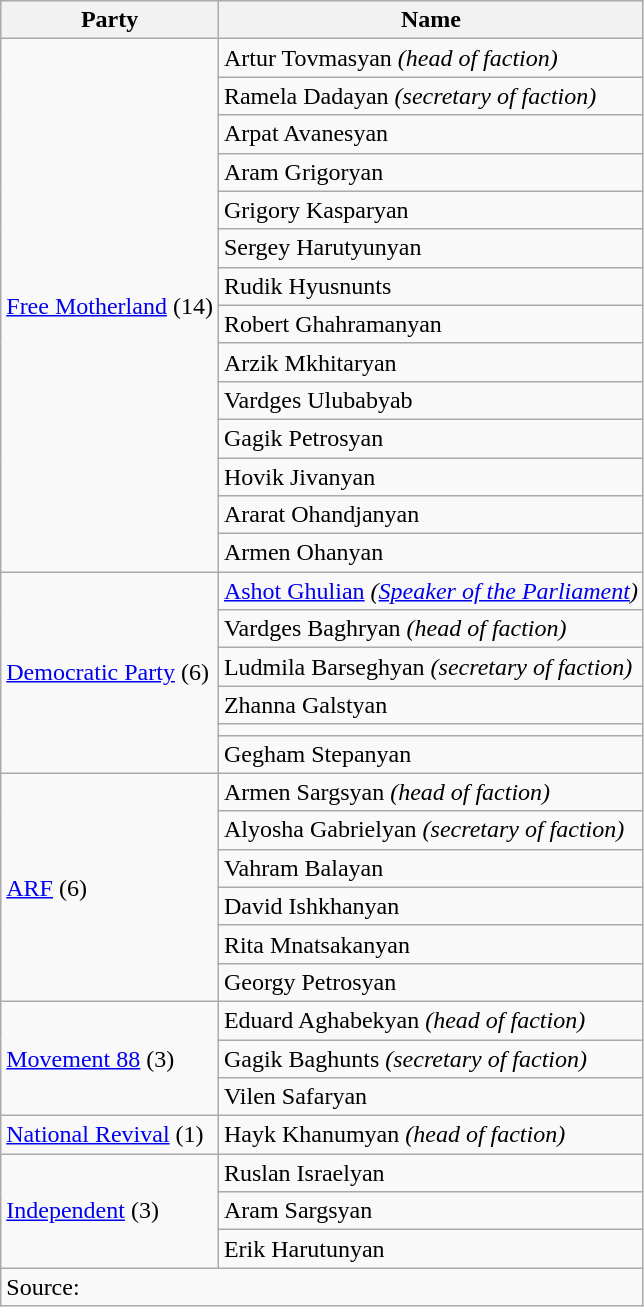<table class="wikitable">
<tr>
<th>Party</th>
<th>Name</th>
</tr>
<tr>
<td rowspan="14"><a href='#'>Free Motherland</a> (14)</td>
<td>Artur Tovmasyan <em>(head of faction)</em></td>
</tr>
<tr>
<td>Ramela Dadayan <em>(secretary of faction)</em></td>
</tr>
<tr>
<td>Arpat Avanesyan</td>
</tr>
<tr>
<td>Aram Grigoryan</td>
</tr>
<tr>
<td>Grigory Kasparyan</td>
</tr>
<tr>
<td>Sergey Harutyunyan</td>
</tr>
<tr>
<td>Rudik Hyusnunts</td>
</tr>
<tr>
<td>Robert Ghahramanyan</td>
</tr>
<tr>
<td>Arzik Mkhitaryan</td>
</tr>
<tr>
<td>Vardges Ulubabyab</td>
</tr>
<tr>
<td>Gagik Petrosyan</td>
</tr>
<tr>
<td>Hovik Jivanyan</td>
</tr>
<tr>
<td>Ararat Ohandjanyan</td>
</tr>
<tr>
<td>Armen Ohanyan</td>
</tr>
<tr>
<td rowspan="6"><a href='#'>Democratic Party</a> (6)</td>
<td><a href='#'>Ashot Ghulian</a> <em>(<a href='#'>Speaker of the Parliament</a>)</em></td>
</tr>
<tr>
<td>Vardges Baghryan <em>(head of faction)</em></td>
</tr>
<tr>
<td>Ludmila Barseghyan <em>(secretary of faction)</em></td>
</tr>
<tr>
<td>Zhanna Galstyan</td>
</tr>
<tr>
<td></td>
</tr>
<tr>
<td>Gegham Stepanyan</td>
</tr>
<tr>
<td rowspan="6"><a href='#'>ARF</a> (6)</td>
<td>Armen Sargsyan <em>(head of faction)</em></td>
</tr>
<tr>
<td>Alyosha Gabrielyan <em>(secretary of faction)</em></td>
</tr>
<tr>
<td>Vahram Balayan</td>
</tr>
<tr>
<td>David Ishkhanyan</td>
</tr>
<tr>
<td>Rita Mnatsakanyan</td>
</tr>
<tr>
<td>Georgy Petrosyan</td>
</tr>
<tr>
<td rowspan="3"><a href='#'>Movement 88</a> (3)</td>
<td>Eduard Aghabekyan <em>(head of faction)</em></td>
</tr>
<tr>
<td>Gagik Baghunts <em>(secretary of faction)</em></td>
</tr>
<tr>
<td>Vilen Safaryan</td>
</tr>
<tr>
<td><a href='#'>National Revival</a> (1)</td>
<td>Hayk Khanumyan <em>(head of faction)</em></td>
</tr>
<tr>
<td rowspan="3"><a href='#'>Independent</a> (3)</td>
<td>Ruslan Israelyan</td>
</tr>
<tr>
<td>Aram Sargsyan</td>
</tr>
<tr>
<td>Erik Harutunyan</td>
</tr>
<tr>
<td colspan="2">Source: </td>
</tr>
</table>
